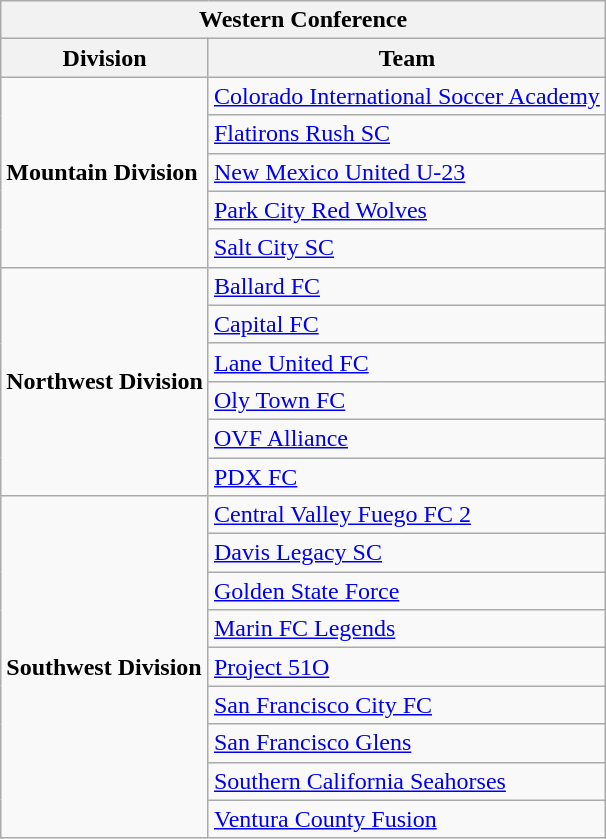<table class="wikitable" style="text-align:left">
<tr>
<th colspan=2>Western Conference</th>
</tr>
<tr>
<th>Division</th>
<th>Team</th>
</tr>
<tr>
<td rowspan=5><strong>Mountain Division</strong></td>
<td><a href='#'>Colorado International Soccer Academy</a></td>
</tr>
<tr>
<td><a href='#'>Flatirons Rush SC</a></td>
</tr>
<tr>
<td><a href='#'>New Mexico United U-23</a></td>
</tr>
<tr>
<td><a href='#'>Park City Red Wolves</a></td>
</tr>
<tr>
<td><a href='#'>Salt City SC</a></td>
</tr>
<tr>
<td rowspan=6><strong>Northwest Division</strong></td>
<td><a href='#'>Ballard FC</a></td>
</tr>
<tr>
<td><a href='#'>Capital FC</a></td>
</tr>
<tr>
<td><a href='#'>Lane United FC</a></td>
</tr>
<tr>
<td><a href='#'>Oly Town FC</a></td>
</tr>
<tr>
<td><a href='#'>OVF Alliance</a></td>
</tr>
<tr>
<td><a href='#'>PDX FC</a></td>
</tr>
<tr>
<td rowspan=9><strong>Southwest Division</strong></td>
<td><a href='#'>Central Valley Fuego FC 2</a></td>
</tr>
<tr>
<td><a href='#'>Davis Legacy SC</a></td>
</tr>
<tr>
<td><a href='#'>Golden State Force</a></td>
</tr>
<tr>
<td><a href='#'>Marin FC Legends</a></td>
</tr>
<tr>
<td><a href='#'>Project 51O</a></td>
</tr>
<tr>
<td><a href='#'>San Francisco City FC</a></td>
</tr>
<tr>
<td><a href='#'>San Francisco Glens</a></td>
</tr>
<tr>
<td><a href='#'>Southern California Seahorses</a></td>
</tr>
<tr>
<td><a href='#'>Ventura County Fusion</a></td>
</tr>
</table>
